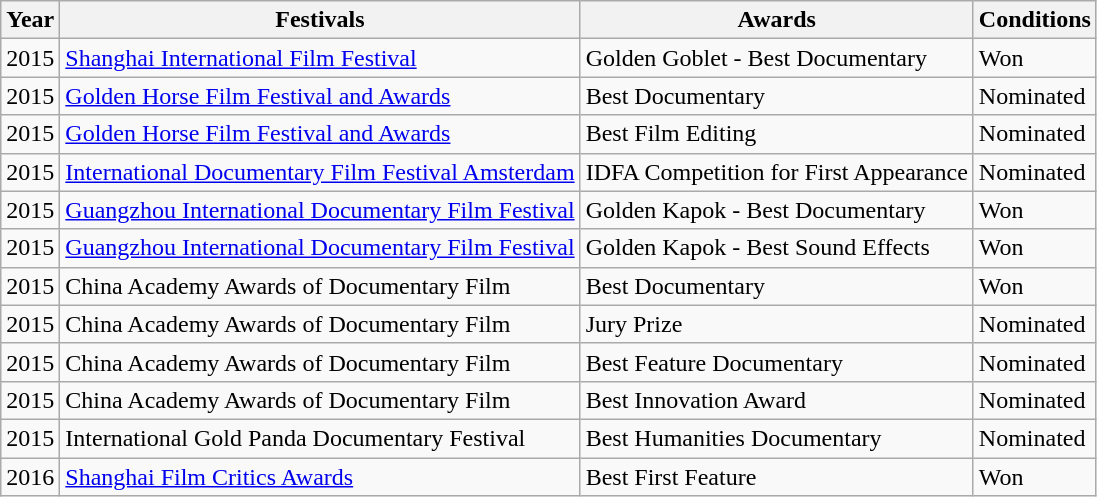<table class="wikitable">
<tr>
<th>Year</th>
<th>Festivals</th>
<th>Awards</th>
<th>Conditions</th>
</tr>
<tr>
<td>2015</td>
<td><a href='#'>Shanghai International Film Festival</a></td>
<td>Golden Goblet - Best Documentary</td>
<td>Won</td>
</tr>
<tr>
<td>2015</td>
<td><a href='#'>Golden Horse Film Festival and Awards</a></td>
<td>Best Documentary</td>
<td>Nominated</td>
</tr>
<tr>
<td>2015</td>
<td><a href='#'>Golden Horse Film Festival and Awards</a></td>
<td>Best Film Editing</td>
<td>Nominated</td>
</tr>
<tr>
<td>2015</td>
<td><a href='#'>International Documentary Film Festival Amsterdam</a></td>
<td>IDFA Competition for First Appearance</td>
<td>Nominated</td>
</tr>
<tr>
<td>2015</td>
<td><a href='#'>Guangzhou International Documentary Film Festival</a></td>
<td>Golden Kapok - Best Documentary</td>
<td>Won</td>
</tr>
<tr>
<td>2015</td>
<td><a href='#'>Guangzhou International Documentary Film Festival</a></td>
<td>Golden Kapok - Best Sound Effects</td>
<td>Won</td>
</tr>
<tr>
<td>2015</td>
<td>China Academy Awards of Documentary Film</td>
<td>Best Documentary</td>
<td>Won</td>
</tr>
<tr>
<td>2015</td>
<td>China Academy Awards of Documentary Film</td>
<td>Jury Prize</td>
<td>Nominated</td>
</tr>
<tr>
<td>2015</td>
<td>China Academy Awards of Documentary Film</td>
<td>Best Feature Documentary</td>
<td>Nominated</td>
</tr>
<tr>
<td>2015</td>
<td>China Academy Awards of Documentary Film</td>
<td>Best Innovation Award</td>
<td>Nominated</td>
</tr>
<tr>
<td>2015</td>
<td>International Gold Panda Documentary Festival</td>
<td>Best Humanities Documentary</td>
<td>Nominated</td>
</tr>
<tr>
<td>2016</td>
<td><a href='#'>Shanghai Film Critics Awards</a></td>
<td>Best First Feature</td>
<td>Won</td>
</tr>
</table>
